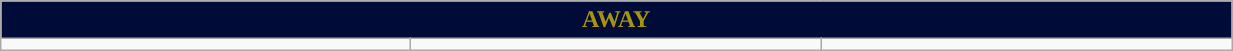<table class="wikitable collapsible collapsed" style="width:65%">
<tr>
<th colspan=15 ! style="color:#A6940B; background:#000B37">AWAY</th>
</tr>
<tr>
<td></td>
<td></td>
<td></td>
</tr>
</table>
